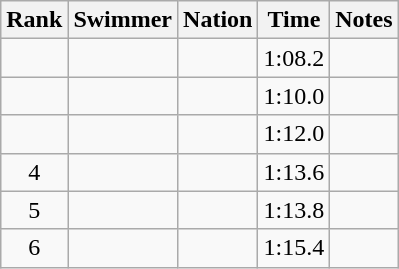<table class="wikitable sortable" style="text-align:center">
<tr>
<th>Rank</th>
<th>Swimmer</th>
<th>Nation</th>
<th>Time</th>
<th>Notes</th>
</tr>
<tr>
<td></td>
<td align=left></td>
<td align=left></td>
<td>1:08.2</td>
<td></td>
</tr>
<tr>
<td></td>
<td align=left></td>
<td align=left></td>
<td>1:10.0</td>
<td></td>
</tr>
<tr>
<td></td>
<td align=left></td>
<td align=left></td>
<td>1:12.0</td>
<td></td>
</tr>
<tr>
<td>4</td>
<td align=left></td>
<td align=left></td>
<td>1:13.6</td>
<td></td>
</tr>
<tr>
<td>5</td>
<td align=left></td>
<td align=left></td>
<td>1:13.8</td>
<td></td>
</tr>
<tr>
<td>6</td>
<td align=left></td>
<td align=left></td>
<td>1:15.4</td>
<td></td>
</tr>
</table>
